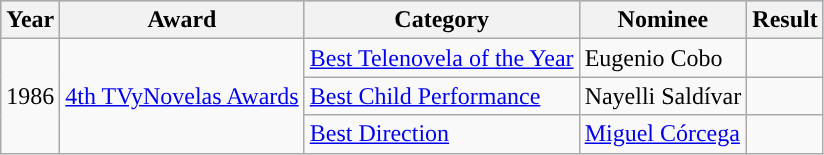<table class="wikitable">
<tr style="background:#b0c4de;">
<th>Year</th>
<th>Award</th>
<th>Category</th>
<th>Nominee</th>
<th>Result</th>
</tr>
<tr>
<td rowspan=3>1986</td>
<td rowspan=3><a href='#'>4th TVyNovelas Awards</a></td>
<td><a href='#'>Best Telenovela of the Year</a></td>
<td>Eugenio Cobo</td>
<td></td>
</tr>
<tr>
<td><a href='#'>Best Child Performance</a></td>
<td>Nayelli Saldívar</td>
<td></td>
</tr>
<tr>
<td><a href='#'>Best Direction</a></td>
<td><a href='#'>Miguel Córcega</a></td>
<td></td>
</tr>
</table>
